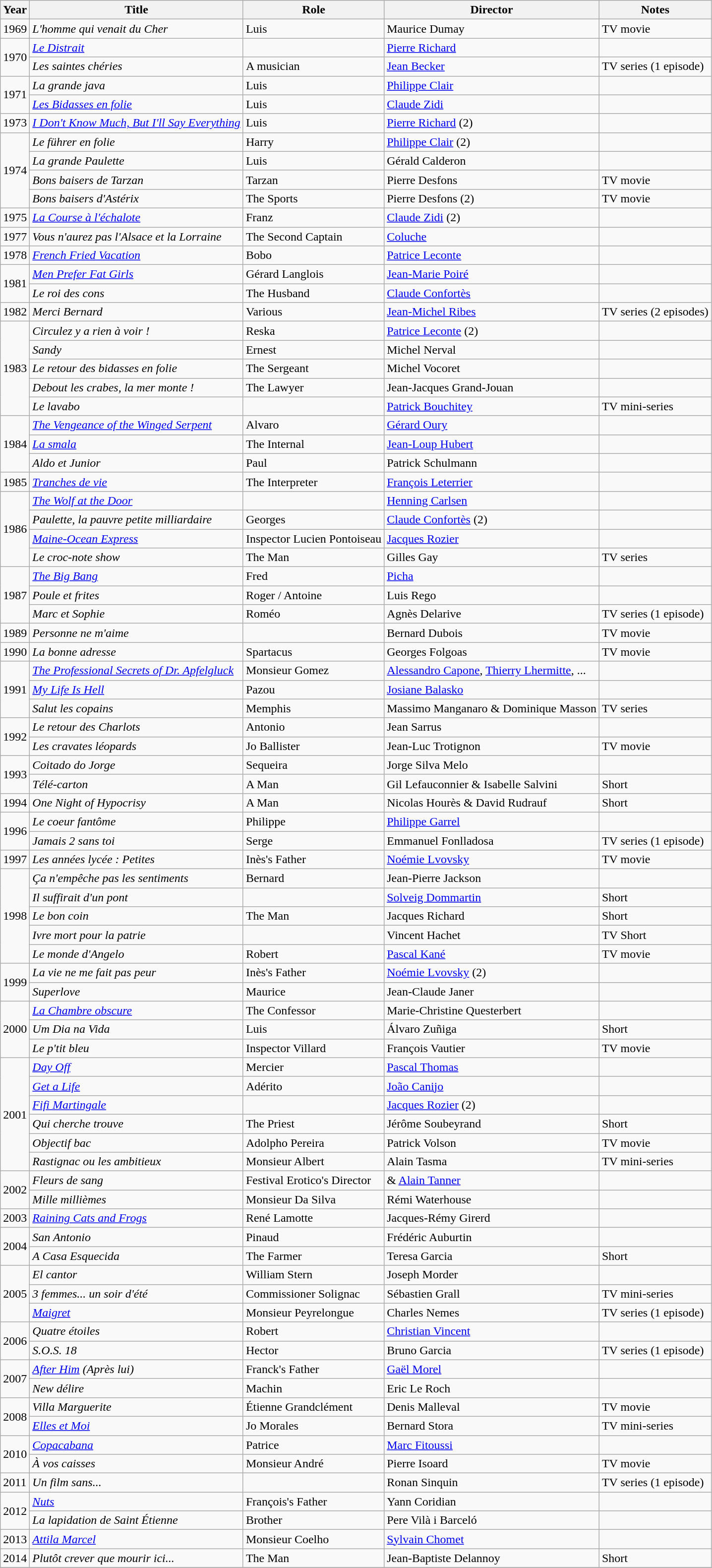<table class="wikitable sortable">
<tr>
<th>Year</th>
<th>Title</th>
<th>Role</th>
<th>Director</th>
<th class="unsortable">Notes</th>
</tr>
<tr>
<td rowspan=1>1969</td>
<td><em>L'homme qui venait du Cher</em></td>
<td>Luis</td>
<td>Maurice Dumay</td>
<td>TV movie</td>
</tr>
<tr>
<td rowspan=2>1970</td>
<td><em><a href='#'>Le Distrait</a></em></td>
<td></td>
<td><a href='#'>Pierre Richard</a></td>
<td></td>
</tr>
<tr>
<td><em>Les saintes chéries</em></td>
<td>A musician</td>
<td><a href='#'>Jean Becker</a></td>
<td>TV series (1 episode)</td>
</tr>
<tr>
<td rowspan=2>1971</td>
<td><em>La grande java</em></td>
<td>Luis</td>
<td><a href='#'>Philippe Clair</a></td>
<td></td>
</tr>
<tr>
<td><em><a href='#'>Les Bidasses en folie</a></em></td>
<td>Luis</td>
<td><a href='#'>Claude Zidi</a></td>
<td></td>
</tr>
<tr>
<td rowspan=1>1973</td>
<td><em><a href='#'>I Don't Know Much, But I'll Say Everything</a></em></td>
<td>Luis</td>
<td><a href='#'>Pierre Richard</a> (2)</td>
<td></td>
</tr>
<tr>
<td rowspan=4>1974</td>
<td><em>Le führer en folie</em></td>
<td>Harry</td>
<td><a href='#'>Philippe Clair</a> (2)</td>
<td></td>
</tr>
<tr>
<td><em>La grande Paulette</em></td>
<td>Luis</td>
<td>Gérald Calderon</td>
<td></td>
</tr>
<tr>
<td><em>Bons baisers de Tarzan</em></td>
<td>Tarzan</td>
<td>Pierre Desfons</td>
<td>TV movie</td>
</tr>
<tr>
<td><em>Bons baisers d'Astérix</em></td>
<td>The Sports</td>
<td>Pierre Desfons (2)</td>
<td>TV movie</td>
</tr>
<tr>
<td rowspan=1>1975</td>
<td><em><a href='#'>La Course à l'échalote</a></em></td>
<td>Franz</td>
<td><a href='#'>Claude Zidi</a> (2)</td>
<td></td>
</tr>
<tr>
<td rowspan=1>1977</td>
<td><em>Vous n'aurez pas l'Alsace et la Lorraine</em></td>
<td>The Second Captain</td>
<td><a href='#'>Coluche</a></td>
<td></td>
</tr>
<tr>
<td rowspan=1>1978</td>
<td><em><a href='#'>French Fried Vacation</a></em></td>
<td>Bobo</td>
<td><a href='#'>Patrice Leconte</a></td>
<td></td>
</tr>
<tr>
<td rowspan=2>1981</td>
<td><em><a href='#'>Men Prefer Fat Girls</a></em></td>
<td>Gérard Langlois</td>
<td><a href='#'>Jean-Marie Poiré</a></td>
<td></td>
</tr>
<tr>
<td><em>Le roi des cons</em></td>
<td>The Husband</td>
<td><a href='#'>Claude Confortès</a></td>
<td></td>
</tr>
<tr>
<td rowspan=1>1982</td>
<td><em>Merci Bernard</em></td>
<td>Various</td>
<td><a href='#'>Jean-Michel Ribes</a></td>
<td>TV series (2 episodes)</td>
</tr>
<tr>
<td rowspan=5>1983</td>
<td><em>Circulez y a rien à voir !</em></td>
<td>Reska</td>
<td><a href='#'>Patrice Leconte</a> (2)</td>
<td></td>
</tr>
<tr>
<td><em>Sandy</em></td>
<td>Ernest</td>
<td>Michel Nerval</td>
<td></td>
</tr>
<tr>
<td><em>Le retour des bidasses en folie</em></td>
<td>The Sergeant</td>
<td>Michel Vocoret</td>
<td></td>
</tr>
<tr>
<td><em>Debout les crabes, la mer monte !</em></td>
<td>The Lawyer</td>
<td>Jean-Jacques Grand-Jouan</td>
<td></td>
</tr>
<tr>
<td><em>Le lavabo</em></td>
<td></td>
<td><a href='#'>Patrick Bouchitey</a></td>
<td>TV mini-series</td>
</tr>
<tr>
<td rowspan=3>1984</td>
<td><em><a href='#'>The Vengeance of the Winged Serpent</a></em></td>
<td>Alvaro</td>
<td><a href='#'>Gérard Oury</a></td>
<td></td>
</tr>
<tr>
<td><em><a href='#'>La smala</a></em></td>
<td>The Internal</td>
<td><a href='#'>Jean-Loup Hubert</a></td>
<td></td>
</tr>
<tr>
<td><em>Aldo et Junior</em></td>
<td>Paul</td>
<td>Patrick Schulmann</td>
<td></td>
</tr>
<tr>
<td rowspan=1>1985</td>
<td><em><a href='#'>Tranches de vie</a></em></td>
<td>The Interpreter</td>
<td><a href='#'>François Leterrier</a></td>
<td></td>
</tr>
<tr>
<td rowspan=4>1986</td>
<td><em><a href='#'>The Wolf at the Door</a></em></td>
<td></td>
<td><a href='#'>Henning Carlsen</a></td>
<td></td>
</tr>
<tr>
<td><em>Paulette, la pauvre petite milliardaire</em></td>
<td>Georges</td>
<td><a href='#'>Claude Confortès</a> (2)</td>
<td></td>
</tr>
<tr>
<td><em><a href='#'>Maine-Ocean Express</a></em></td>
<td>Inspector Lucien Pontoiseau</td>
<td><a href='#'>Jacques Rozier</a></td>
<td></td>
</tr>
<tr>
<td><em>Le croc-note show</em></td>
<td>The Man</td>
<td>Gilles Gay</td>
<td>TV series</td>
</tr>
<tr>
<td rowspan=3>1987</td>
<td><em><a href='#'>The Big Bang</a></em></td>
<td>Fred</td>
<td><a href='#'>Picha</a></td>
<td></td>
</tr>
<tr>
<td><em>Poule et frites</em></td>
<td>Roger / Antoine</td>
<td>Luis Rego</td>
<td></td>
</tr>
<tr>
<td><em>Marc et Sophie</em></td>
<td>Roméo</td>
<td>Agnès Delarive</td>
<td>TV series (1 episode)</td>
</tr>
<tr>
<td rowspan=1>1989</td>
<td><em>Personne ne m'aime</em></td>
<td></td>
<td>Bernard Dubois</td>
<td>TV movie</td>
</tr>
<tr>
<td rowspan=1>1990</td>
<td><em>La bonne adresse</em></td>
<td>Spartacus</td>
<td>Georges Folgoas</td>
<td>TV movie</td>
</tr>
<tr>
<td rowspan=3>1991</td>
<td><em><a href='#'>The Professional Secrets of Dr. Apfelgluck</a></em></td>
<td>Monsieur Gomez</td>
<td><a href='#'>Alessandro Capone</a>, <a href='#'>Thierry Lhermitte</a>, ...</td>
<td></td>
</tr>
<tr>
<td><em><a href='#'>My Life Is Hell</a></em></td>
<td>Pazou</td>
<td><a href='#'>Josiane Balasko</a></td>
<td></td>
</tr>
<tr>
<td><em>Salut les copains</em></td>
<td>Memphis</td>
<td>Massimo Manganaro & Dominique Masson</td>
<td>TV series</td>
</tr>
<tr>
<td rowspan=2>1992</td>
<td><em>Le retour des Charlots</em></td>
<td>Antonio</td>
<td>Jean Sarrus</td>
<td></td>
</tr>
<tr>
<td><em>Les cravates léopards</em></td>
<td>Jo Ballister</td>
<td>Jean-Luc Trotignon</td>
<td>TV movie</td>
</tr>
<tr>
<td rowspan=2>1993</td>
<td><em>Coitado do Jorge</em></td>
<td>Sequeira</td>
<td>Jorge Silva Melo</td>
<td></td>
</tr>
<tr>
<td><em>Télé-carton</em></td>
<td>A Man</td>
<td>Gil Lefauconnier & Isabelle Salvini</td>
<td>Short</td>
</tr>
<tr>
<td rowspan=1>1994</td>
<td><em>One Night of Hypocrisy</em></td>
<td>A Man</td>
<td>Nicolas Hourès & David Rudrauf</td>
<td>Short</td>
</tr>
<tr>
<td rowspan=2>1996</td>
<td><em>Le coeur fantôme</em></td>
<td>Philippe</td>
<td><a href='#'>Philippe Garrel</a></td>
<td></td>
</tr>
<tr>
<td><em>Jamais 2 sans toi</em></td>
<td>Serge</td>
<td>Emmanuel Fonlladosa</td>
<td>TV series (1 episode)</td>
</tr>
<tr>
<td rowspan=1>1997</td>
<td><em>Les années lycée : Petites</em></td>
<td>Inès's Father</td>
<td><a href='#'>Noémie Lvovsky</a></td>
<td>TV movie</td>
</tr>
<tr>
<td rowspan=5>1998</td>
<td><em>Ça n'empêche pas les sentiments</em></td>
<td>Bernard</td>
<td>Jean-Pierre Jackson</td>
<td></td>
</tr>
<tr>
<td><em>Il suffirait d'un pont</em></td>
<td></td>
<td><a href='#'>Solveig Dommartin</a></td>
<td>Short</td>
</tr>
<tr>
<td><em>Le bon coin</em></td>
<td>The Man</td>
<td>Jacques Richard</td>
<td>Short</td>
</tr>
<tr>
<td><em>Ivre mort pour la patrie</em></td>
<td></td>
<td>Vincent Hachet</td>
<td>TV Short</td>
</tr>
<tr>
<td><em>Le monde d'Angelo</em></td>
<td>Robert</td>
<td><a href='#'>Pascal Kané</a></td>
<td>TV movie</td>
</tr>
<tr>
<td rowspan=2>1999</td>
<td><em>La vie ne me fait pas peur</em></td>
<td>Inès's Father</td>
<td><a href='#'>Noémie Lvovsky</a> (2)</td>
<td></td>
</tr>
<tr>
<td><em>Superlove</em></td>
<td>Maurice</td>
<td>Jean-Claude Janer</td>
<td></td>
</tr>
<tr>
<td rowspan=3>2000</td>
<td><em><a href='#'>La Chambre obscure</a></em></td>
<td>The Confessor</td>
<td>Marie-Christine Questerbert</td>
<td></td>
</tr>
<tr>
<td><em>Um Dia na Vida</em></td>
<td>Luis</td>
<td>Álvaro Zuñiga</td>
<td>Short</td>
</tr>
<tr>
<td><em>Le p'tit bleu</em></td>
<td>Inspector Villard</td>
<td>François Vautier</td>
<td>TV movie</td>
</tr>
<tr>
<td rowspan=6>2001</td>
<td><em><a href='#'>Day Off</a></em></td>
<td>Mercier</td>
<td><a href='#'>Pascal Thomas</a></td>
<td></td>
</tr>
<tr>
<td><em><a href='#'>Get a Life</a></em></td>
<td>Adérito</td>
<td><a href='#'>João Canijo</a></td>
<td></td>
</tr>
<tr>
<td><em><a href='#'>Fifi Martingale</a></em></td>
<td></td>
<td><a href='#'>Jacques Rozier</a> (2)</td>
<td></td>
</tr>
<tr>
<td><em>Qui cherche trouve</em></td>
<td>The Priest</td>
<td>Jérôme Soubeyrand</td>
<td>Short</td>
</tr>
<tr>
<td><em>Objectif bac</em></td>
<td>Adolpho Pereira</td>
<td>Patrick Volson</td>
<td>TV movie</td>
</tr>
<tr>
<td><em>Rastignac ou les ambitieux</em></td>
<td>Monsieur Albert</td>
<td>Alain Tasma</td>
<td>TV mini-series</td>
</tr>
<tr>
<td rowspan=2>2002</td>
<td><em>Fleurs de sang</em></td>
<td>Festival Erotico's Director</td>
<td> & <a href='#'>Alain Tanner</a></td>
<td></td>
</tr>
<tr>
<td><em>Mille millièmes</em></td>
<td>Monsieur Da Silva</td>
<td>Rémi Waterhouse</td>
<td></td>
</tr>
<tr>
<td rowspan=1>2003</td>
<td><em><a href='#'>Raining Cats and Frogs</a></em></td>
<td>René Lamotte</td>
<td>Jacques-Rémy Girerd</td>
<td></td>
</tr>
<tr>
<td rowspan=2>2004</td>
<td><em>San Antonio</em></td>
<td>Pinaud</td>
<td>Frédéric Auburtin</td>
<td></td>
</tr>
<tr>
<td><em>A Casa Esquecida</em></td>
<td>The Farmer</td>
<td>Teresa Garcia</td>
<td>Short</td>
</tr>
<tr>
<td rowspan=3>2005</td>
<td><em>El cantor</em></td>
<td>William Stern</td>
<td>Joseph Morder</td>
<td></td>
</tr>
<tr>
<td><em>3 femmes... un soir d'été</em></td>
<td>Commissioner Solignac</td>
<td>Sébastien Grall</td>
<td>TV mini-series</td>
</tr>
<tr>
<td><em><a href='#'>Maigret</a></em></td>
<td>Monsieur Peyrelongue</td>
<td>Charles Nemes</td>
<td>TV series (1 episode)</td>
</tr>
<tr>
<td rowspan=2>2006</td>
<td><em>Quatre étoiles</em></td>
<td>Robert</td>
<td><a href='#'>Christian Vincent</a></td>
<td></td>
</tr>
<tr>
<td><em>S.O.S. 18</em></td>
<td>Hector</td>
<td>Bruno Garcia</td>
<td>TV series (1 episode)</td>
</tr>
<tr>
<td rowspan=2>2007</td>
<td><em><a href='#'>After Him</a> (Après lui)</em></td>
<td>Franck's Father</td>
<td><a href='#'>Gaël Morel</a></td>
<td></td>
</tr>
<tr>
<td><em>New délire</em></td>
<td>Machin</td>
<td>Eric Le Roch</td>
<td></td>
</tr>
<tr>
<td rowspan=2>2008</td>
<td><em>Villa Marguerite</em></td>
<td>Étienne Grandclément</td>
<td>Denis Malleval</td>
<td>TV movie</td>
</tr>
<tr>
<td><em><a href='#'>Elles et Moi</a></em></td>
<td>Jo Morales</td>
<td>Bernard Stora</td>
<td>TV mini-series</td>
</tr>
<tr>
<td rowspan=2>2010</td>
<td><em><a href='#'>Copacabana</a></em></td>
<td>Patrice</td>
<td><a href='#'>Marc Fitoussi</a></td>
<td></td>
</tr>
<tr>
<td><em>À vos caisses</em></td>
<td>Monsieur André</td>
<td>Pierre Isoard</td>
<td>TV movie</td>
</tr>
<tr>
<td rowspan=1>2011</td>
<td><em>Un film sans...</em></td>
<td></td>
<td>Ronan Sinquin</td>
<td>TV series (1 episode)</td>
</tr>
<tr>
<td rowspan=2>2012</td>
<td><em><a href='#'>Nuts</a></em></td>
<td>François's Father</td>
<td>Yann Coridian</td>
<td></td>
</tr>
<tr>
<td><em>La lapidation de Saint Étienne</em></td>
<td>Brother</td>
<td>Pere Vilà i Barceló</td>
<td></td>
</tr>
<tr>
<td rowspan=1>2013</td>
<td><em><a href='#'>Attila Marcel</a></em></td>
<td>Monsieur Coelho</td>
<td><a href='#'>Sylvain Chomet</a></td>
<td></td>
</tr>
<tr>
<td rowspan=1>2014</td>
<td><em>Plutôt crever que mourir ici...</em></td>
<td>The Man</td>
<td>Jean-Baptiste Delannoy</td>
<td>Short</td>
</tr>
<tr>
</tr>
</table>
